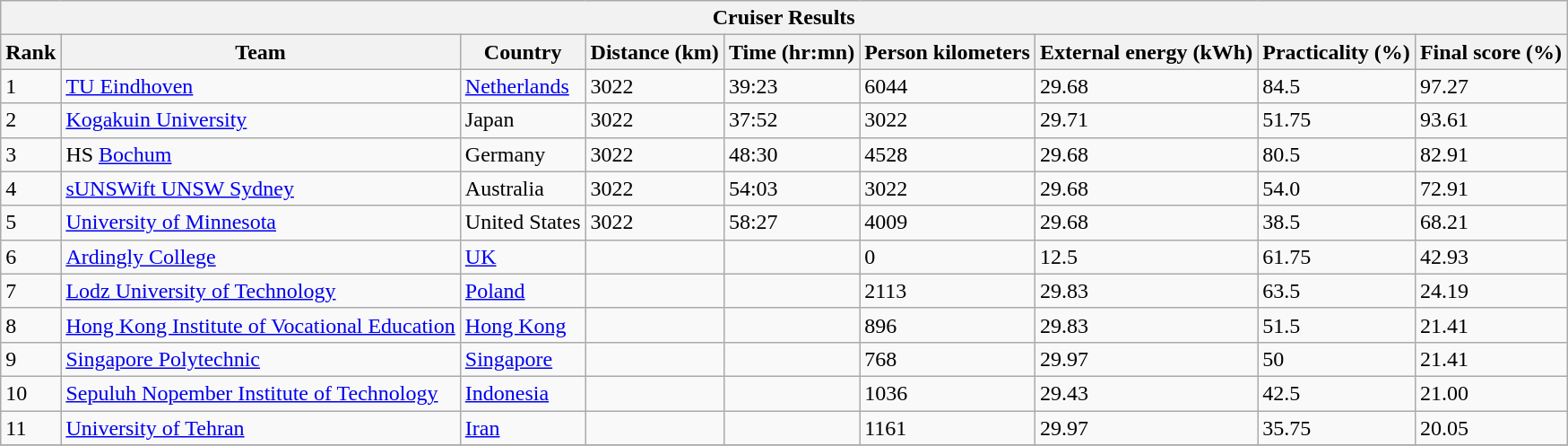<table class="wikitable collapsible collapsed" style="min-width:50em;">
<tr>
<th colspan=9>Cruiser Results</th>
</tr>
<tr>
<th>Rank</th>
<th>Team</th>
<th>Country</th>
<th>Distance (km)</th>
<th>Time (hr:mn)</th>
<th>Person kilometers</th>
<th>External energy (kWh)</th>
<th>Practicality (%)</th>
<th>Final score (%)</th>
</tr>
<tr>
<td>1</td>
<td><a href='#'>TU Eindhoven</a></td>
<td><a href='#'>Netherlands</a></td>
<td>3022</td>
<td>39:23</td>
<td>6044</td>
<td>29.68</td>
<td>84.5</td>
<td>97.27</td>
</tr>
<tr>
<td>2</td>
<td><a href='#'>Kogakuin University</a></td>
<td>Japan</td>
<td>3022</td>
<td>37:52</td>
<td>3022</td>
<td>29.71</td>
<td>51.75</td>
<td>93.61</td>
</tr>
<tr>
<td>3</td>
<td>HS <a href='#'>Bochum</a></td>
<td>Germany</td>
<td>3022</td>
<td>48:30</td>
<td>4528</td>
<td>29.68</td>
<td>80.5</td>
<td>82.91</td>
</tr>
<tr>
<td>4</td>
<td><a href='#'>sUNSWift UNSW Sydney</a></td>
<td>Australia</td>
<td>3022</td>
<td>54:03</td>
<td>3022</td>
<td>29.68</td>
<td>54.0</td>
<td>72.91</td>
</tr>
<tr>
<td>5</td>
<td><a href='#'>University of Minnesota</a></td>
<td>United States</td>
<td>3022</td>
<td>58:27</td>
<td>4009</td>
<td>29.68</td>
<td>38.5</td>
<td>68.21</td>
</tr>
<tr>
<td>6</td>
<td><a href='#'>Ardingly College</a></td>
<td><a href='#'>UK</a></td>
<td></td>
<td></td>
<td>0</td>
<td>12.5</td>
<td>61.75</td>
<td>42.93</td>
</tr>
<tr>
<td>7</td>
<td><a href='#'>Lodz University of Technology</a></td>
<td><a href='#'>Poland</a></td>
<td></td>
<td></td>
<td>2113</td>
<td>29.83</td>
<td>63.5</td>
<td>24.19</td>
</tr>
<tr>
<td>8</td>
<td><a href='#'>Hong Kong Institute of Vocational Education</a></td>
<td><a href='#'>Hong Kong</a></td>
<td></td>
<td></td>
<td>896</td>
<td>29.83</td>
<td>51.5</td>
<td>21.41</td>
</tr>
<tr>
<td>9</td>
<td><a href='#'>Singapore Polytechnic</a></td>
<td><a href='#'>Singapore</a></td>
<td></td>
<td></td>
<td>768</td>
<td>29.97</td>
<td>50</td>
<td>21.41</td>
</tr>
<tr>
<td>10</td>
<td><a href='#'>Sepuluh Nopember Institute of Technology</a></td>
<td><a href='#'>Indonesia</a></td>
<td></td>
<td></td>
<td>1036</td>
<td>29.43</td>
<td>42.5</td>
<td>21.00</td>
</tr>
<tr>
<td>11</td>
<td><a href='#'>University of Tehran</a></td>
<td><a href='#'>Iran</a></td>
<td></td>
<td></td>
<td>1161</td>
<td>29.97</td>
<td>35.75</td>
<td>20.05</td>
</tr>
<tr>
</tr>
</table>
